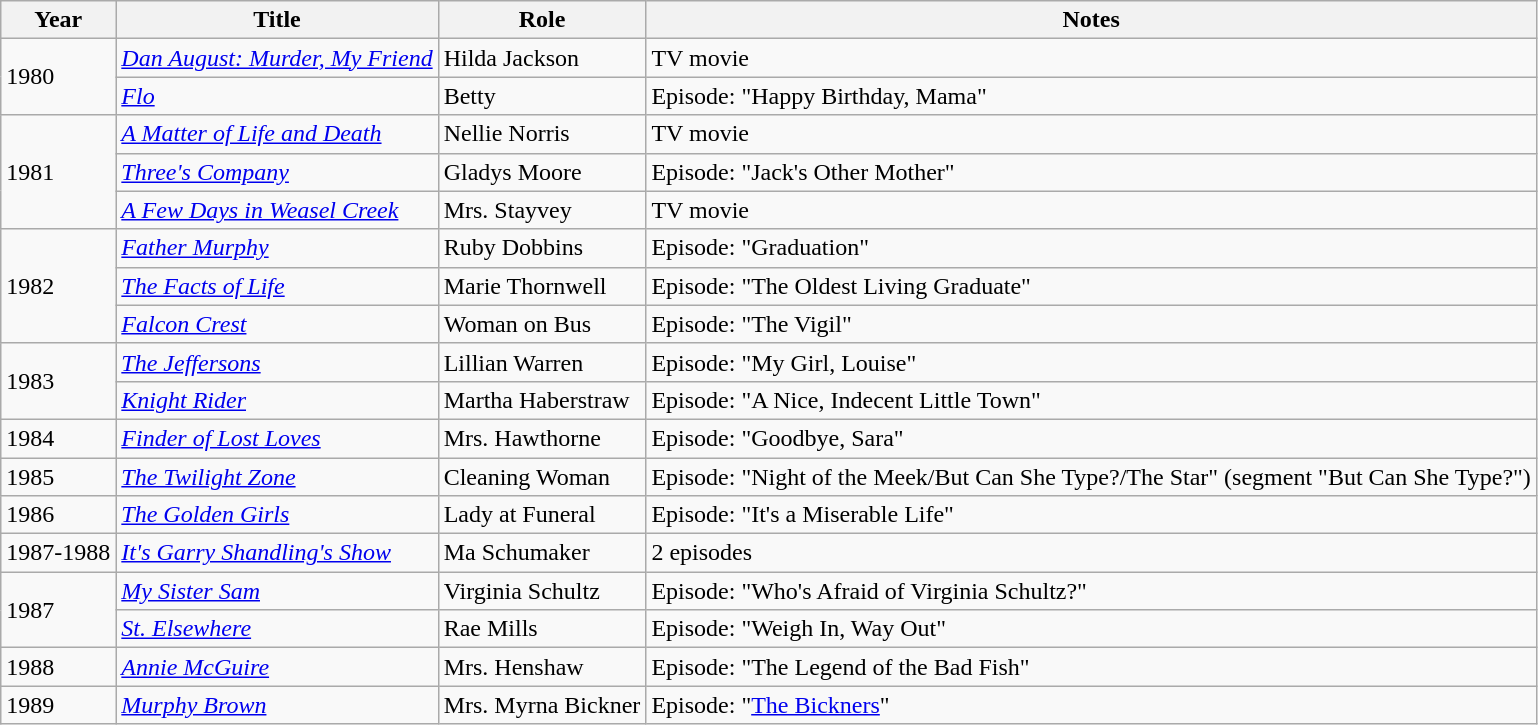<table class="wikitable">
<tr>
<th>Year</th>
<th>Title</th>
<th>Role</th>
<th>Notes</th>
</tr>
<tr>
<td rowspan="2">1980</td>
<td><em><a href='#'>Dan August: Murder, My Friend</a></em></td>
<td>Hilda Jackson</td>
<td>TV movie</td>
</tr>
<tr>
<td><em><a href='#'>Flo</a></em></td>
<td>Betty</td>
<td>Episode: "Happy Birthday, Mama"</td>
</tr>
<tr>
<td rowspan="3">1981</td>
<td><em><a href='#'>A Matter of Life and Death</a></em></td>
<td>Nellie Norris</td>
<td>TV movie</td>
</tr>
<tr>
<td><em><a href='#'>Three's Company</a></em></td>
<td>Gladys Moore</td>
<td>Episode: "Jack's Other Mother"</td>
</tr>
<tr>
<td><em><a href='#'>A Few Days in Weasel Creek</a></em></td>
<td>Mrs. Stayvey</td>
<td>TV movie</td>
</tr>
<tr>
<td rowspan="3">1982</td>
<td><em><a href='#'>Father Murphy</a></em></td>
<td>Ruby Dobbins</td>
<td>Episode: "Graduation"</td>
</tr>
<tr>
<td><em><a href='#'>The Facts of Life</a></em></td>
<td>Marie Thornwell</td>
<td>Episode: "The Oldest Living Graduate"</td>
</tr>
<tr>
<td><em><a href='#'>Falcon Crest</a></em></td>
<td>Woman on Bus</td>
<td>Episode: "The Vigil"</td>
</tr>
<tr>
<td rowspan="2">1983</td>
<td><em><a href='#'>The Jeffersons</a></em></td>
<td>Lillian Warren</td>
<td>Episode: "My Girl, Louise"</td>
</tr>
<tr>
<td><em><a href='#'>Knight Rider</a></em></td>
<td>Martha Haberstraw</td>
<td>Episode: "A Nice, Indecent Little Town"</td>
</tr>
<tr>
<td>1984</td>
<td><em><a href='#'>Finder of Lost Loves</a></em></td>
<td>Mrs. Hawthorne</td>
<td>Episode: "Goodbye, Sara"</td>
</tr>
<tr>
<td>1985</td>
<td><em><a href='#'>The Twilight Zone</a></em></td>
<td>Cleaning Woman</td>
<td>Episode: "Night of the Meek/But Can She Type?/The Star" (segment "But Can She Type?")</td>
</tr>
<tr>
<td>1986</td>
<td><em><a href='#'>The Golden Girls</a></em></td>
<td>Lady at Funeral</td>
<td>Episode: "It's a Miserable Life"</td>
</tr>
<tr>
<td>1987-1988</td>
<td><em><a href='#'>It's Garry Shandling's Show</a></em></td>
<td>Ma Schumaker</td>
<td>2 episodes</td>
</tr>
<tr>
<td rowspan="2">1987</td>
<td><em><a href='#'>My Sister Sam</a></em></td>
<td>Virginia Schultz</td>
<td>Episode: "Who's Afraid of Virginia Schultz?"</td>
</tr>
<tr>
<td><em><a href='#'>St. Elsewhere</a></em></td>
<td>Rae Mills</td>
<td>Episode: "Weigh In, Way Out"</td>
</tr>
<tr>
<td>1988</td>
<td><em><a href='#'>Annie McGuire</a></em></td>
<td>Mrs. Henshaw</td>
<td>Episode: "The Legend of the Bad Fish"</td>
</tr>
<tr>
<td>1989</td>
<td><em><a href='#'>Murphy Brown</a></em></td>
<td>Mrs. Myrna Bickner</td>
<td>Episode: "<a href='#'>The Bickners</a>"</td>
</tr>
</table>
